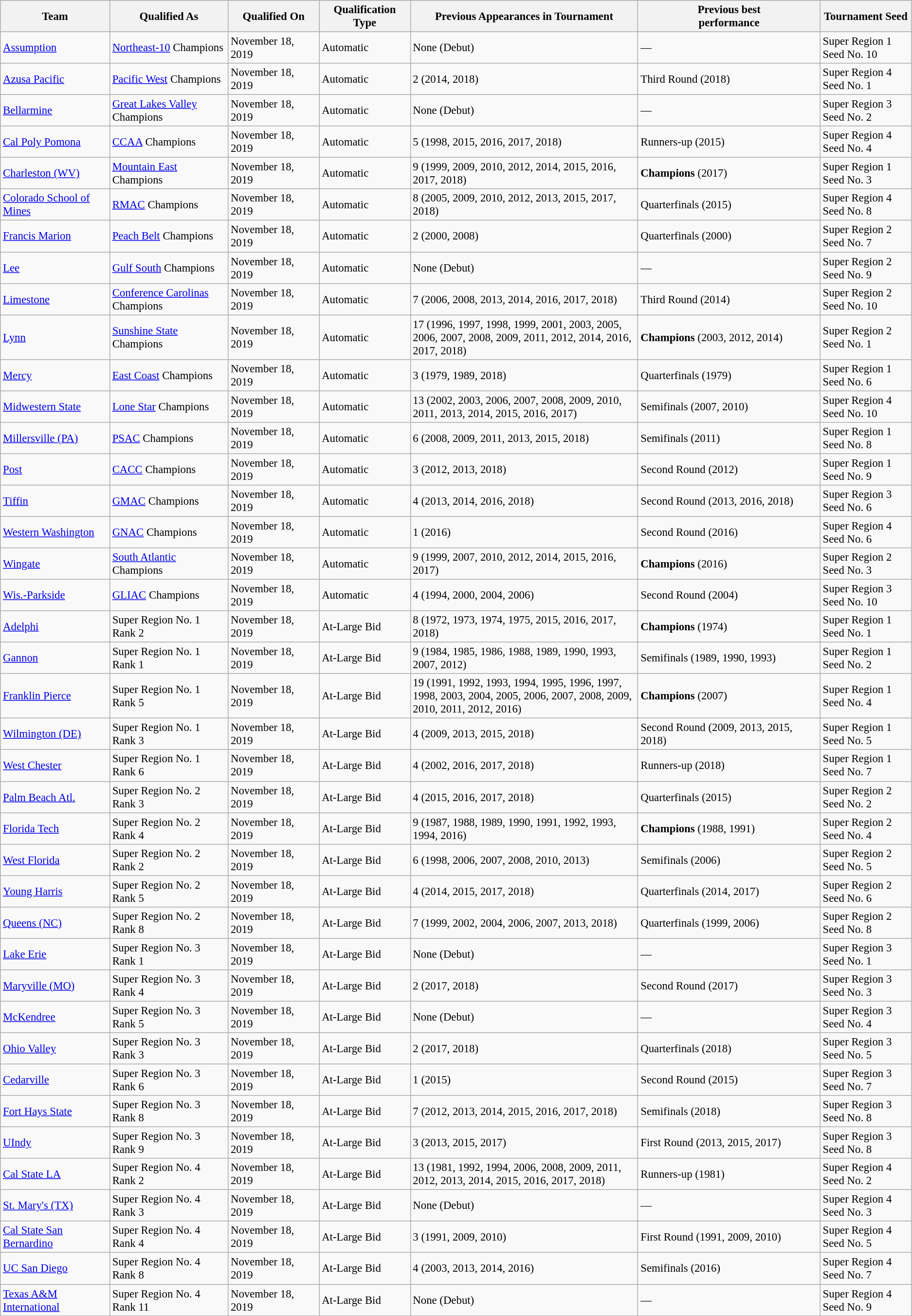<table class="wikitable sortable" style="font-size: 95%;">
<tr>
<th style="width:12%;">Team</th>
<th style="width:13%;">Qualified As</th>
<th style="width:10%;">Qualified On</th>
<th style="width:10%;">Qualification Type</th>
<th style="width:25%; data-sort-type="number">Previous Appearances in Tournament </th>
<th style="width:20%;">Previous best<br>performance </th>
<th>Tournament Seed</th>
</tr>
<tr>
<td><a href='#'>Assumption</a></td>
<td><a href='#'>Northeast-10</a> Champions</td>
<td>November 18, 2019</td>
<td>Automatic</td>
<td>None (Debut)</td>
<td>—</td>
<td>Super Region 1<br>Seed No. 10</td>
</tr>
<tr>
<td><a href='#'>Azusa Pacific</a></td>
<td><a href='#'>Pacific West</a> Champions</td>
<td>November 18, 2019</td>
<td>Automatic</td>
<td>2 (2014, 2018)</td>
<td>Third Round (2018)</td>
<td>Super Region 4<br>Seed No. 1</td>
</tr>
<tr>
<td><a href='#'>Bellarmine</a></td>
<td><a href='#'>Great Lakes Valley</a> Champions</td>
<td>November 18, 2019</td>
<td>Automatic</td>
<td>None (Debut)</td>
<td>—</td>
<td>Super Region 3<br>Seed No. 2</td>
</tr>
<tr>
<td><a href='#'>Cal Poly Pomona</a></td>
<td><a href='#'>CCAA</a> Champions</td>
<td>November 18, 2019</td>
<td>Automatic</td>
<td>5 (1998, 2015, 2016, 2017, 2018)</td>
<td>Runners-up (2015)</td>
<td>Super Region 4<br>Seed No. 4</td>
</tr>
<tr>
<td><a href='#'>Charleston (WV)</a></td>
<td><a href='#'>Mountain East</a> Champions</td>
<td>November 18, 2019</td>
<td>Automatic</td>
<td>9 (1999, 2009, 2010, 2012, 2014, 2015, 2016, 2017, 2018)</td>
<td><strong>Champions</strong> (2017)</td>
<td>Super Region 1<br>Seed No. 3</td>
</tr>
<tr>
<td><a href='#'>Colorado School of Mines</a></td>
<td><a href='#'>RMAC</a> Champions</td>
<td>November 18, 2019</td>
<td>Automatic</td>
<td>8 (2005, 2009, 2010, 2012, 2013, 2015, 2017, 2018)</td>
<td>Quarterfinals (2015)</td>
<td>Super Region 4<br>Seed No. 8</td>
</tr>
<tr>
<td><a href='#'>Francis Marion</a></td>
<td><a href='#'>Peach Belt</a> Champions</td>
<td>November 18, 2019</td>
<td>Automatic</td>
<td>2 (2000, 2008)</td>
<td>Quarterfinals (2000)</td>
<td>Super Region 2<br>Seed No. 7</td>
</tr>
<tr>
<td><a href='#'>Lee</a></td>
<td><a href='#'>Gulf South</a> Champions</td>
<td>November 18, 2019</td>
<td>Automatic</td>
<td>None (Debut)</td>
<td>—</td>
<td>Super Region 2<br>Seed No. 9</td>
</tr>
<tr>
<td><a href='#'>Limestone</a></td>
<td><a href='#'>Conference Carolinas</a> Champions</td>
<td>November 18, 2019</td>
<td>Automatic</td>
<td>7 (2006, 2008, 2013, 2014, 2016, 2017, 2018)</td>
<td>Third Round (2014)</td>
<td>Super Region 2<br>Seed No. 10</td>
</tr>
<tr>
<td><a href='#'>Lynn</a></td>
<td><a href='#'>Sunshine State</a> Champions</td>
<td>November 18, 2019</td>
<td>Automatic</td>
<td>17 (1996, 1997, 1998, 1999, 2001, 2003, 2005, 2006, 2007, 2008, 2009, 2011, 2012, 2014, 2016, 2017, 2018)</td>
<td><strong>Champions</strong> (2003, 2012, 2014)</td>
<td>Super Region 2<br>Seed No. 1</td>
</tr>
<tr>
<td><a href='#'>Mercy</a></td>
<td><a href='#'>East Coast</a> Champions</td>
<td>November 18, 2019</td>
<td>Automatic</td>
<td>3 (1979, 1989, 2018)</td>
<td>Quarterfinals (1979)</td>
<td>Super Region 1<br>Seed No. 6</td>
</tr>
<tr>
<td><a href='#'>Midwestern State</a></td>
<td><a href='#'>Lone Star</a> Champions</td>
<td>November 18, 2019</td>
<td>Automatic</td>
<td>13 (2002, 2003, 2006, 2007, 2008, 2009, 2010, 2011, 2013, 2014, 2015, 2016, 2017)</td>
<td>Semifinals (2007, 2010)</td>
<td>Super Region 4<br>Seed No. 10</td>
</tr>
<tr>
<td><a href='#'>Millersville (PA)</a></td>
<td><a href='#'>PSAC</a> Champions</td>
<td>November 18, 2019</td>
<td>Automatic</td>
<td>6 (2008, 2009, 2011, 2013, 2015, 2018)</td>
<td>Semifinals (2011)</td>
<td>Super Region 1<br>Seed No. 8</td>
</tr>
<tr>
<td><a href='#'>Post</a></td>
<td><a href='#'>CACC</a> Champions</td>
<td>November 18, 2019</td>
<td>Automatic</td>
<td>3 (2012, 2013, 2018)</td>
<td>Second Round (2012)</td>
<td>Super Region 1<br>Seed No. 9</td>
</tr>
<tr>
<td><a href='#'>Tiffin</a></td>
<td><a href='#'>GMAC</a> Champions</td>
<td>November 18, 2019</td>
<td>Automatic</td>
<td>4 (2013, 2014, 2016, 2018)</td>
<td>Second Round (2013, 2016, 2018)</td>
<td>Super Region 3<br>Seed No. 6</td>
</tr>
<tr>
<td><a href='#'>Western Washington</a></td>
<td><a href='#'>GNAC</a> Champions</td>
<td>November 18, 2019</td>
<td>Automatic</td>
<td>1 (2016)</td>
<td>Second Round (2016)</td>
<td>Super Region 4<br>Seed No. 6</td>
</tr>
<tr>
<td><a href='#'>Wingate</a></td>
<td><a href='#'>South Atlantic</a> Champions</td>
<td>November 18, 2019</td>
<td>Automatic</td>
<td>9 (1999, 2007, 2010, 2012, 2014, 2015, 2016, 2017)</td>
<td><strong>Champions</strong> (2016)</td>
<td>Super Region 2<br>Seed No. 3</td>
</tr>
<tr>
<td><a href='#'>Wis.-Parkside</a></td>
<td><a href='#'>GLIAC</a> Champions</td>
<td>November 18, 2019</td>
<td>Automatic</td>
<td>4 (1994, 2000, 2004, 2006)</td>
<td>Second Round (2004)</td>
<td>Super Region 3<br>Seed No. 10</td>
</tr>
<tr>
<td><a href='#'>Adelphi</a></td>
<td>Super Region No. 1<br>Rank 2</td>
<td>November 18, 2019</td>
<td>At-Large Bid</td>
<td>8 (1972, 1973, 1974, 1975, 2015, 2016, 2017, 2018)</td>
<td><strong>Champions</strong> (1974)</td>
<td>Super Region 1<br>Seed No. 1</td>
</tr>
<tr>
<td><a href='#'>Gannon</a></td>
<td>Super Region No. 1<br>Rank 1</td>
<td>November 18, 2019</td>
<td>At-Large Bid</td>
<td>9 (1984, 1985, 1986, 1988, 1989, 1990, 1993, 2007, 2012)</td>
<td>Semifinals (1989, 1990, 1993)</td>
<td>Super Region 1<br>Seed No. 2</td>
</tr>
<tr>
<td><a href='#'>Franklin Pierce</a></td>
<td>Super Region No. 1<br>Rank 5</td>
<td>November 18, 2019</td>
<td>At-Large Bid</td>
<td>19 (1991, 1992, 1993, 1994, 1995, 1996, 1997, 1998, 2003, 2004, 2005, 2006, 2007, 2008, 2009, 2010, 2011, 2012, 2016)</td>
<td><strong>Champions</strong> (2007)</td>
<td>Super Region 1<br>Seed No. 4</td>
</tr>
<tr>
<td><a href='#'>Wilmington (DE)</a></td>
<td>Super Region No. 1<br>Rank 3</td>
<td>November 18, 2019</td>
<td>At-Large Bid</td>
<td>4 (2009, 2013, 2015, 2018)</td>
<td>Second Round (2009, 2013, 2015, 2018)</td>
<td>Super Region 1<br>Seed No. 5</td>
</tr>
<tr>
<td><a href='#'>West Chester</a></td>
<td>Super Region No. 1<br>Rank 6</td>
<td>November 18, 2019</td>
<td>At-Large Bid</td>
<td>4 (2002, 2016, 2017, 2018)</td>
<td>Runners-up (2018)</td>
<td>Super Region 1<br>Seed No. 7</td>
</tr>
<tr>
<td><a href='#'>Palm Beach Atl.</a></td>
<td>Super Region No. 2<br>Rank 3</td>
<td>November 18, 2019</td>
<td>At-Large Bid</td>
<td>4 (2015, 2016, 2017, 2018)</td>
<td>Quarterfinals (2015)</td>
<td>Super Region 2<br>Seed No. 2</td>
</tr>
<tr>
<td><a href='#'>Florida Tech</a></td>
<td>Super Region No. 2<br>Rank 4</td>
<td>November 18, 2019</td>
<td>At-Large Bid</td>
<td>9 (1987, 1988, 1989, 1990, 1991, 1992, 1993, 1994, 2016)</td>
<td><strong>Champions</strong> (1988, 1991)</td>
<td>Super Region 2<br>Seed No. 4</td>
</tr>
<tr>
<td><a href='#'>West Florida</a></td>
<td>Super Region No. 2<br>Rank 2</td>
<td>November 18, 2019</td>
<td>At-Large Bid</td>
<td>6 (1998, 2006, 2007, 2008, 2010, 2013)</td>
<td>Semifinals (2006)</td>
<td>Super Region 2<br>Seed No. 5</td>
</tr>
<tr>
<td><a href='#'>Young Harris</a></td>
<td>Super Region No. 2<br>Rank 5</td>
<td>November 18, 2019</td>
<td>At-Large Bid</td>
<td>4 (2014, 2015, 2017, 2018)</td>
<td>Quarterfinals (2014, 2017)</td>
<td>Super Region 2<br>Seed No. 6</td>
</tr>
<tr>
<td><a href='#'>Queens (NC)</a></td>
<td>Super Region No. 2<br>Rank 8</td>
<td>November 18, 2019</td>
<td>At-Large Bid</td>
<td>7 (1999, 2002, 2004, 2006, 2007, 2013, 2018)</td>
<td>Quarterfinals (1999, 2006)</td>
<td>Super Region 2<br>Seed No. 8</td>
</tr>
<tr>
<td><a href='#'>Lake Erie</a></td>
<td>Super Region No. 3<br>Rank 1</td>
<td>November 18, 2019</td>
<td>At-Large Bid</td>
<td>None (Debut)</td>
<td>—</td>
<td>Super Region 3<br>Seed No. 1</td>
</tr>
<tr>
<td><a href='#'>Maryville (MO)</a></td>
<td>Super Region No. 3<br>Rank 4</td>
<td>November 18, 2019</td>
<td>At-Large Bid</td>
<td>2 (2017, 2018)</td>
<td>Second Round (2017)</td>
<td>Super Region 3<br>Seed No. 3</td>
</tr>
<tr>
<td><a href='#'>McKendree</a></td>
<td>Super Region No. 3<br>Rank 5</td>
<td>November 18, 2019</td>
<td>At-Large Bid</td>
<td>None (Debut)</td>
<td>—</td>
<td>Super Region 3<br>Seed No. 4</td>
</tr>
<tr>
<td><a href='#'>Ohio Valley</a></td>
<td>Super Region No. 3<br>Rank 3</td>
<td>November 18, 2019</td>
<td>At-Large Bid</td>
<td>2 (2017, 2018)</td>
<td>Quarterfinals (2018)</td>
<td>Super Region 3<br>Seed No. 5</td>
</tr>
<tr>
<td><a href='#'>Cedarville</a></td>
<td>Super Region No. 3<br>Rank 6</td>
<td>November 18, 2019</td>
<td>At-Large Bid</td>
<td>1 (2015)</td>
<td>Second Round (2015)</td>
<td>Super Region 3<br>Seed No. 7</td>
</tr>
<tr>
<td><a href='#'>Fort Hays State</a></td>
<td>Super Region No. 3<br>Rank 8</td>
<td>November 18, 2019</td>
<td>At-Large Bid</td>
<td>7 (2012, 2013, 2014, 2015, 2016, 2017, 2018)</td>
<td>Semifinals (2018)</td>
<td>Super Region 3<br>Seed No. 8</td>
</tr>
<tr>
<td><a href='#'>UIndy</a></td>
<td>Super Region No. 3<br>Rank 9</td>
<td>November 18, 2019</td>
<td>At-Large Bid</td>
<td>3 (2013, 2015, 2017)</td>
<td>First Round (2013, 2015, 2017)</td>
<td>Super Region 3<br>Seed No. 8</td>
</tr>
<tr>
<td><a href='#'>Cal State LA</a></td>
<td>Super Region No. 4<br>Rank 2</td>
<td>November 18, 2019</td>
<td>At-Large Bid</td>
<td>13 (1981, 1992, 1994, 2006, 2008, 2009, 2011, 2012, 2013, 2014, 2015, 2016, 2017, 2018)</td>
<td>Runners-up (1981)</td>
<td>Super Region 4<br>Seed No. 2</td>
</tr>
<tr>
<td><a href='#'>St. Mary's (TX)</a></td>
<td>Super Region No. 4<br>Rank 3</td>
<td>November 18, 2019</td>
<td>At-Large Bid</td>
<td>None (Debut)</td>
<td>—</td>
<td>Super Region 4<br>Seed No. 3</td>
</tr>
<tr>
<td><a href='#'>Cal State San Bernardino</a></td>
<td>Super Region No. 4<br>Rank 4</td>
<td>November 18, 2019</td>
<td>At-Large Bid</td>
<td>3 (1991, 2009, 2010)</td>
<td>First Round (1991, 2009, 2010)</td>
<td>Super Region 4<br>Seed No. 5</td>
</tr>
<tr>
<td><a href='#'>UC San Diego</a></td>
<td>Super Region No. 4<br>Rank 8</td>
<td>November 18, 2019</td>
<td>At-Large Bid</td>
<td>4 (2003, 2013, 2014, 2016)</td>
<td>Semifinals (2016)</td>
<td>Super Region 4<br>Seed No. 7</td>
</tr>
<tr>
<td><a href='#'>Texas A&M International</a></td>
<td>Super Region No. 4<br>Rank 11</td>
<td>November 18, 2019</td>
<td>At-Large Bid</td>
<td>None (Debut)</td>
<td>—</td>
<td>Super Region 4<br>Seed No. 9</td>
</tr>
</table>
